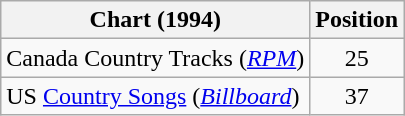<table class="wikitable sortable">
<tr>
<th scope="col">Chart (1994)</th>
<th scope="col">Position</th>
</tr>
<tr>
<td>Canada Country Tracks (<em><a href='#'>RPM</a></em>)</td>
<td align="center">25</td>
</tr>
<tr>
<td>US <a href='#'>Country Songs</a> (<em><a href='#'>Billboard</a></em>)</td>
<td align="center">37</td>
</tr>
</table>
